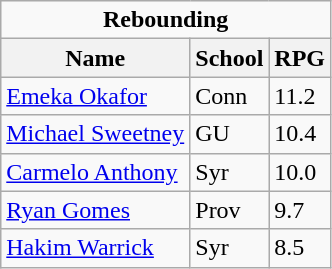<table class="wikitable">
<tr>
<td colspan=3 style="text-align:center;"><strong>Rebounding</strong></td>
</tr>
<tr>
<th>Name</th>
<th>School</th>
<th>RPG</th>
</tr>
<tr>
<td><a href='#'>Emeka Okafor</a></td>
<td>Conn</td>
<td>11.2</td>
</tr>
<tr>
<td><a href='#'>Michael Sweetney</a></td>
<td>GU</td>
<td>10.4</td>
</tr>
<tr>
<td><a href='#'>Carmelo Anthony</a></td>
<td>Syr</td>
<td>10.0</td>
</tr>
<tr>
<td><a href='#'>Ryan Gomes</a></td>
<td>Prov</td>
<td>9.7</td>
</tr>
<tr>
<td><a href='#'>Hakim Warrick</a></td>
<td>Syr</td>
<td>8.5</td>
</tr>
</table>
